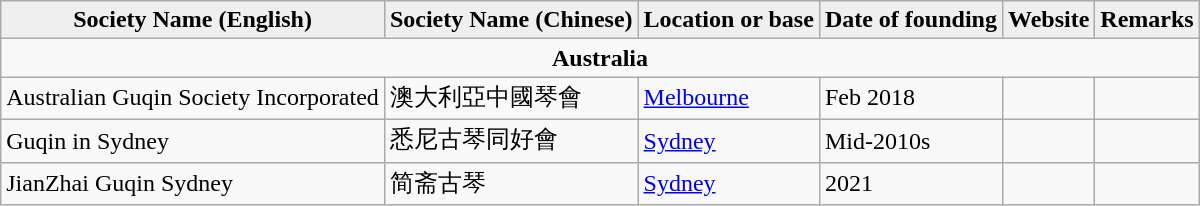<table class="wikitable">
<tr>
<th style="background:#efefef;">Society Name (English)</th>
<th style="background:#efefef;">Society Name (Chinese)</th>
<th style="background:#efefef;">Location or base</th>
<th style="background:#efefef;">Date of founding</th>
<th style="background:#efefef;">Website</th>
<th style="background:#efefef;">Remarks</th>
</tr>
<tr>
<td colspan="6" align="center"><strong>Australia</strong></td>
</tr>
<tr>
<td>Australian Guqin Society Incorporated</td>
<td>澳大利亞中國琴會</td>
<td><a href='#'>Melbourne</a></td>
<td>Feb 2018</td>
<td></td>
<td></td>
</tr>
<tr>
<td>Guqin in Sydney</td>
<td>悉尼古琴同好會</td>
<td><a href='#'>Sydney</a></td>
<td>Mid-2010s</td>
<td></td>
<td></td>
</tr>
<tr>
<td>JianZhai Guqin Sydney</td>
<td>简斋古琴</td>
<td><a href='#'>Sydney</a></td>
<td>2021</td>
<td></td>
<td></td>
</tr>
</table>
